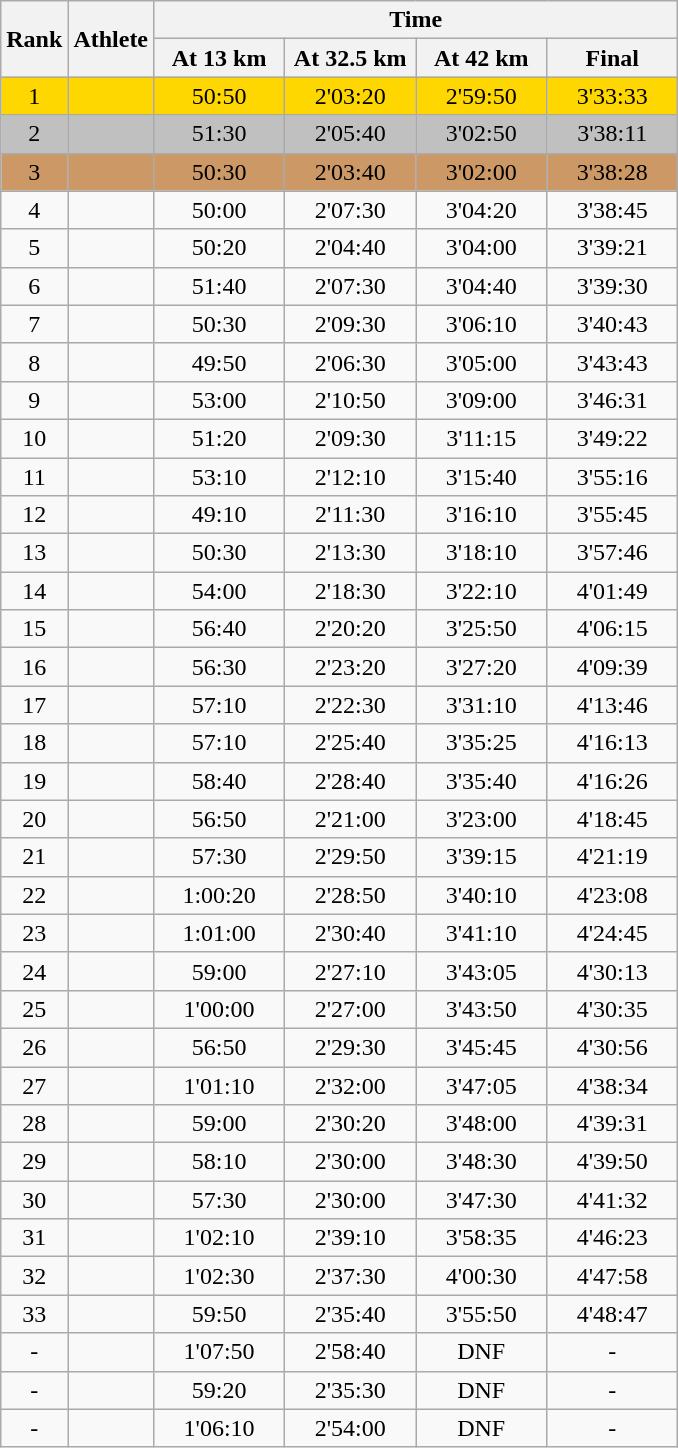<table class="wikitable" style="text-align:center">
<tr>
<th rowspan=2>Rank</th>
<th rowspan=2>Athlete</th>
<th colspan=4>Time</th>
</tr>
<tr>
<th width=80>At 13 km</th>
<th width=80>At 32.5 km</th>
<th width=80>At 42 km</th>
<th width=80>Final</th>
</tr>
<tr bgcolor=gold>
<td>1</td>
<td align=left></td>
<td>50:50</td>
<td>2'03:20</td>
<td>2'59:50</td>
<td>3'33:33</td>
</tr>
<tr bgcolor=silver>
<td>2</td>
<td align=left></td>
<td>51:30</td>
<td>2'05:40</td>
<td>3'02:50</td>
<td>3'38:11</td>
</tr>
<tr bgcolor=#CC9966>
<td>3</td>
<td align=left></td>
<td>50:30</td>
<td>2'03:40</td>
<td>3'02:00</td>
<td>3'38:28</td>
</tr>
<tr>
<td>4</td>
<td align=left></td>
<td>50:00</td>
<td>2'07:30</td>
<td>3'04:20</td>
<td>3'38:45</td>
</tr>
<tr>
<td>5</td>
<td align=left></td>
<td>50:20</td>
<td>2'04:40</td>
<td>3'04:00</td>
<td>3'39:21</td>
</tr>
<tr>
<td>6</td>
<td align=left></td>
<td>51:40</td>
<td>2'07:30</td>
<td>3'04:40</td>
<td>3'39:30</td>
</tr>
<tr>
<td>7</td>
<td align=left></td>
<td>50:30</td>
<td>2'09:30</td>
<td>3'06:10</td>
<td>3'40:43</td>
</tr>
<tr>
<td>8</td>
<td align=left></td>
<td>49:50</td>
<td>2'06:30</td>
<td>3'05:00</td>
<td>3'43:43</td>
</tr>
<tr>
<td>9</td>
<td align=left></td>
<td>53:00</td>
<td>2'10:50</td>
<td>3'09:00</td>
<td>3'46:31</td>
</tr>
<tr>
<td>10</td>
<td align=left></td>
<td>51:20</td>
<td>2'09:30</td>
<td>3'11:15</td>
<td>3'49:22</td>
</tr>
<tr>
<td>11</td>
<td align=left></td>
<td>53:10</td>
<td>2'12:10</td>
<td>3'15:40</td>
<td>3'55:16</td>
</tr>
<tr>
<td>12</td>
<td align=left></td>
<td>49:10</td>
<td>2'11:30</td>
<td>3'16:10</td>
<td>3'55:45</td>
</tr>
<tr>
<td>13</td>
<td align=left></td>
<td>50:30</td>
<td>2'13:30</td>
<td>3'18:10</td>
<td>3'57:46</td>
</tr>
<tr>
<td>14</td>
<td align=left></td>
<td>54:00</td>
<td>2'18:30</td>
<td>3'22:10</td>
<td>4'01:49</td>
</tr>
<tr>
<td>15</td>
<td align=left></td>
<td>56:40</td>
<td>2'20:20</td>
<td>3'25:50</td>
<td>4'06:15</td>
</tr>
<tr>
<td>16</td>
<td align=left></td>
<td>56:30</td>
<td>2'23:20</td>
<td>3'27:20</td>
<td>4'09:39</td>
</tr>
<tr>
<td>17</td>
<td align=left></td>
<td>57:10</td>
<td>2'22:30</td>
<td>3'31:10</td>
<td>4'13:46</td>
</tr>
<tr>
<td>18</td>
<td align=left></td>
<td>57:10</td>
<td>2'25:40</td>
<td>3'35:25</td>
<td>4'16:13</td>
</tr>
<tr>
<td>19</td>
<td align=left></td>
<td>58:40</td>
<td>2'28:40</td>
<td>3'35:40</td>
<td>4'16:26</td>
</tr>
<tr>
<td>20</td>
<td align=left></td>
<td>56:50</td>
<td>2'21:00</td>
<td>3'23:00</td>
<td>4'18:45</td>
</tr>
<tr>
<td>21</td>
<td align=left></td>
<td>57:30</td>
<td>2'29:50</td>
<td>3'39:15</td>
<td>4'21:19</td>
</tr>
<tr>
<td>22</td>
<td align=left></td>
<td>1:00:20</td>
<td>2'28:50</td>
<td>3'40:10</td>
<td>4'23:08</td>
</tr>
<tr>
<td>23</td>
<td align=left></td>
<td>1:01:00</td>
<td>2'30:40</td>
<td>3'41:10</td>
<td>4'24:45</td>
</tr>
<tr>
<td>24</td>
<td align=left></td>
<td>59:00</td>
<td>2'27:10</td>
<td>3'43:05</td>
<td>4'30:13</td>
</tr>
<tr>
<td>25</td>
<td align=left></td>
<td>1'00:00</td>
<td>2'27:00</td>
<td>3'43:50</td>
<td>4'30:35</td>
</tr>
<tr>
<td>26</td>
<td align=left></td>
<td>56:50</td>
<td>2'29:30</td>
<td>3'45:45</td>
<td>4'30:56</td>
</tr>
<tr>
<td>27</td>
<td align=left></td>
<td>1'01:10</td>
<td>2'32:00</td>
<td>3'47:05</td>
<td>4'38:34</td>
</tr>
<tr>
<td>28</td>
<td align=left></td>
<td>59:00</td>
<td>2'30:20</td>
<td>3'48:00</td>
<td>4'39:31</td>
</tr>
<tr>
<td>29</td>
<td align=left></td>
<td>58:10</td>
<td>2'30:00</td>
<td>3'48:30</td>
<td>4'39:50</td>
</tr>
<tr>
<td>30</td>
<td align=left></td>
<td>57:30</td>
<td>2'30:00</td>
<td>3'47:30</td>
<td>4'41:32</td>
</tr>
<tr>
<td>31</td>
<td align=left></td>
<td>1'02:10</td>
<td>2'39:10</td>
<td>3'58:35</td>
<td>4'46:23</td>
</tr>
<tr>
<td>32</td>
<td align=left></td>
<td>1'02:30</td>
<td>2'37:30</td>
<td>4'00:30</td>
<td>4'47:58</td>
</tr>
<tr>
<td>33</td>
<td align=left></td>
<td>59:50</td>
<td>2'35:40</td>
<td>3'55:50</td>
<td>4'48:47</td>
</tr>
<tr>
<td>-</td>
<td align=left></td>
<td>1'07:50</td>
<td>2'58:40</td>
<td>DNF</td>
<td>-</td>
</tr>
<tr>
<td>-</td>
<td align=left></td>
<td>59:20</td>
<td>2'35:30</td>
<td>DNF</td>
<td>-</td>
</tr>
<tr>
<td>-</td>
<td align=left></td>
<td>1'06:10</td>
<td>2'54:00</td>
<td>DNF</td>
<td>-</td>
</tr>
</table>
